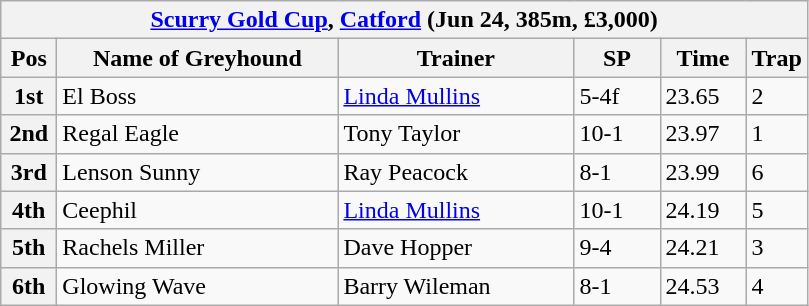<table class="wikitable">
<tr>
<th colspan="6"><a href='#'>Scurry Gold Cup</a>, <a href='#'>Catford</a> (Jun 24, 385m, £3,000)</th>
</tr>
<tr>
<th width=30>Pos</th>
<th width=180>Name of Greyhound</th>
<th width=150>Trainer</th>
<th width=50>SP</th>
<th width=50>Time</th>
<th width=30>Trap</th>
</tr>
<tr>
<th>1st</th>
<td>El Boss</td>
<td><a href='#'>Linda Mullins</a></td>
<td>5-4f</td>
<td>23.65</td>
<td>2</td>
</tr>
<tr>
<th>2nd</th>
<td>Regal Eagle</td>
<td>Tony Taylor</td>
<td>10-1</td>
<td>23.97</td>
<td>1</td>
</tr>
<tr>
<th>3rd</th>
<td>Lenson Sunny</td>
<td>Ray Peacock</td>
<td>8-1</td>
<td>23.99</td>
<td>6</td>
</tr>
<tr>
<th>4th</th>
<td>Ceephil</td>
<td><a href='#'>Linda Mullins</a></td>
<td>10-1</td>
<td>24.19</td>
<td>5</td>
</tr>
<tr>
<th>5th</th>
<td>Rachels Miller</td>
<td>Dave Hopper</td>
<td>9-4</td>
<td>24.21</td>
<td>3</td>
</tr>
<tr>
<th>6th</th>
<td>Glowing Wave</td>
<td>Barry Wileman</td>
<td>8-1</td>
<td>24.53</td>
<td>4</td>
</tr>
</table>
